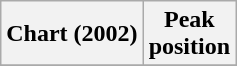<table class="wikitable plainrowheaders" style="text-align:center">
<tr>
<th scope="col">Chart (2002)</th>
<th scope="col">Peak<br>position</th>
</tr>
<tr>
</tr>
</table>
